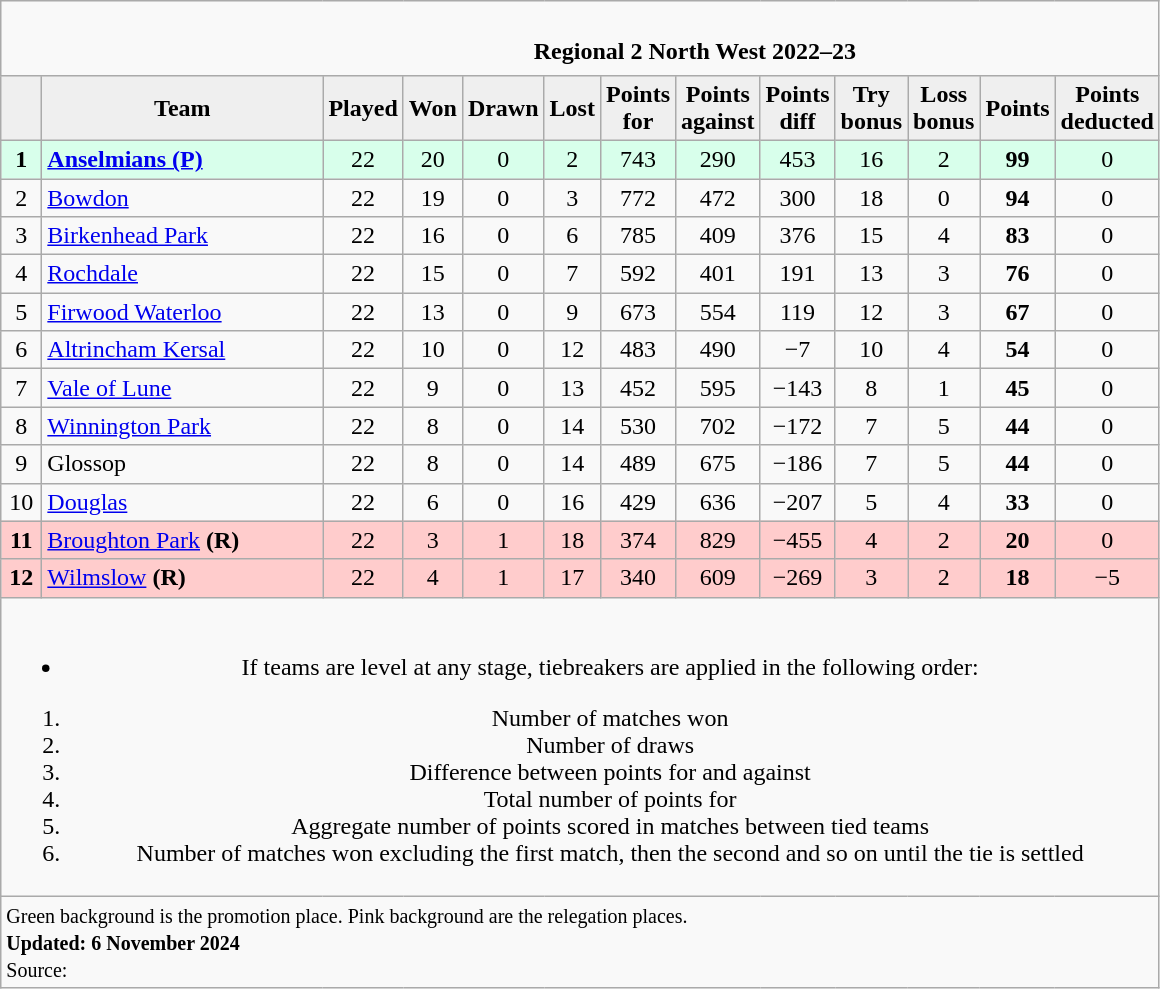<table class="wikitable" style="text-align: center;">
<tr>
<td colspan="15" cellpadding="0" cellspacing="0"><br><table border="0" width="100%" cellpadding="0" cellspacing="0">
<tr>
<td width=20% style="border:0px"></td>
<td style="border:0px"><strong>Regional 2 North West 2022–23</strong></td>
</tr>
</table>
</td>
</tr>
<tr>
<th style="background:#efefef" width="20"></th>
<th style="background:#efefef" width="180">Team</th>
<th style="background:#efefef" width="20">Played</th>
<th style="background:#efefef" width="20">Won</th>
<th style="background:#efefef" width="20">Drawn</th>
<th style="background:#efefef" width="20">Lost</th>
<th style="background:#efefef" width="25">Points for</th>
<th style="background:#efefef" width="20">Points against</th>
<th style="background:#efefef" width="20">Points diff</th>
<th style="background:#efefef" width="20">Try bonus</th>
<th style="background:#efefef" width="20">Loss bonus</th>
<th style="background:#efefef" width="20">Points</th>
<th style="background:#efefef" width="20">Points deducted</th>
</tr>
<tr style="background:#d8ffeb; text-align:center">
<td><strong>1</strong></td>
<td style="text-align:left;"><a href='#'><strong>Anselmians</strong> <strong>(P)</strong></a></td>
<td>22</td>
<td>20</td>
<td>0</td>
<td>2</td>
<td>743</td>
<td>290</td>
<td>453</td>
<td>16</td>
<td>2</td>
<td><strong>99</strong></td>
<td>0</td>
</tr>
<tr>
<td>2</td>
<td style="text-align:left;"><a href='#'>Bowdon</a></td>
<td>22</td>
<td>19</td>
<td>0</td>
<td>3</td>
<td>772</td>
<td>472</td>
<td>300</td>
<td>18</td>
<td>0</td>
<td><strong>94</strong></td>
<td>0</td>
</tr>
<tr>
<td>3</td>
<td style="text-align:left;"><a href='#'>Birkenhead Park</a></td>
<td>22</td>
<td>16</td>
<td>0</td>
<td>6</td>
<td>785</td>
<td>409</td>
<td>376</td>
<td>15</td>
<td>4</td>
<td><strong>83</strong></td>
<td>0</td>
</tr>
<tr>
<td>4</td>
<td style="text-align:left;"><a href='#'>Rochdale</a></td>
<td>22</td>
<td>15</td>
<td>0</td>
<td>7</td>
<td>592</td>
<td>401</td>
<td>191</td>
<td>13</td>
<td>3</td>
<td><strong>76</strong></td>
<td>0</td>
</tr>
<tr>
<td>5</td>
<td style="text-align:left;"><a href='#'>Firwood Waterloo</a></td>
<td>22</td>
<td>13</td>
<td>0</td>
<td>9</td>
<td>673</td>
<td>554</td>
<td>119</td>
<td>12</td>
<td>3</td>
<td><strong>67</strong></td>
<td>0</td>
</tr>
<tr>
<td>6</td>
<td style="text-align:left;"><a href='#'>Altrincham Kersal</a></td>
<td>22</td>
<td>10</td>
<td>0</td>
<td>12</td>
<td>483</td>
<td>490</td>
<td>−7</td>
<td>10</td>
<td>4</td>
<td><strong>54</strong></td>
<td>0</td>
</tr>
<tr>
<td>7</td>
<td style="text-align:left;"><a href='#'>Vale of Lune</a></td>
<td>22</td>
<td>9</td>
<td>0</td>
<td>13</td>
<td>452</td>
<td>595</td>
<td>−143</td>
<td>8</td>
<td>1</td>
<td><strong>45</strong></td>
<td>0</td>
</tr>
<tr>
<td>8</td>
<td style="text-align:left;"><a href='#'>Winnington Park</a></td>
<td>22</td>
<td>8</td>
<td>0</td>
<td>14</td>
<td>530</td>
<td>702</td>
<td>−172</td>
<td>7</td>
<td>5</td>
<td><strong>44</strong></td>
<td>0</td>
</tr>
<tr>
<td>9</td>
<td style="text-align:left;">Glossop</td>
<td>22</td>
<td>8</td>
<td>0</td>
<td>14</td>
<td>489</td>
<td>675</td>
<td>−186</td>
<td>7</td>
<td>5</td>
<td><strong>44</strong></td>
<td>0</td>
</tr>
<tr>
<td>10</td>
<td style="text-align:left;"><a href='#'>Douglas</a></td>
<td>22</td>
<td>6</td>
<td>0</td>
<td>16</td>
<td>429</td>
<td>636</td>
<td>−207</td>
<td>5</td>
<td>4</td>
<td><strong>33</strong></td>
<td>0</td>
</tr>
<tr style="background-color:#ffcccc;">
<td><strong>11</strong></td>
<td style="text-align:left;"><a href='#'>Broughton Park</a> <strong>(R)</strong></td>
<td>22</td>
<td>3</td>
<td>1</td>
<td>18</td>
<td>374</td>
<td>829</td>
<td>−455</td>
<td>4</td>
<td>2</td>
<td><strong>20</strong></td>
<td>0</td>
</tr>
<tr style="background-color:#ffcccc;">
<td><strong>12</strong></td>
<td style="text-align:left;"><a href='#'>Wilmslow</a> <strong>(R)</strong></td>
<td>22</td>
<td>4</td>
<td>1</td>
<td>17</td>
<td>340</td>
<td>609</td>
<td>−269</td>
<td>3</td>
<td>2</td>
<td><strong>18</strong></td>
<td>−5</td>
</tr>
<tr>
<td colspan="15"><br><ul><li>If teams are level at any stage, tiebreakers are applied in the following order:</li></ul><ol><li>Number of matches won</li><li>Number of draws</li><li>Difference between points for and against</li><li>Total number of points for</li><li>Aggregate number of points scored in matches between tied teams</li><li>Number of matches won excluding the first match, then the second and so on until the tie is settled</li></ol></td>
</tr>
<tr | style="text-align:left;" |>
<td colspan="15" style="border:0px"><small><span>Green background</span> is the promotion place. <span>Pink background</span> are the relegation places.<br><strong>Updated: 6 November 2024</strong><br> Source:</small></td>
</tr>
</table>
